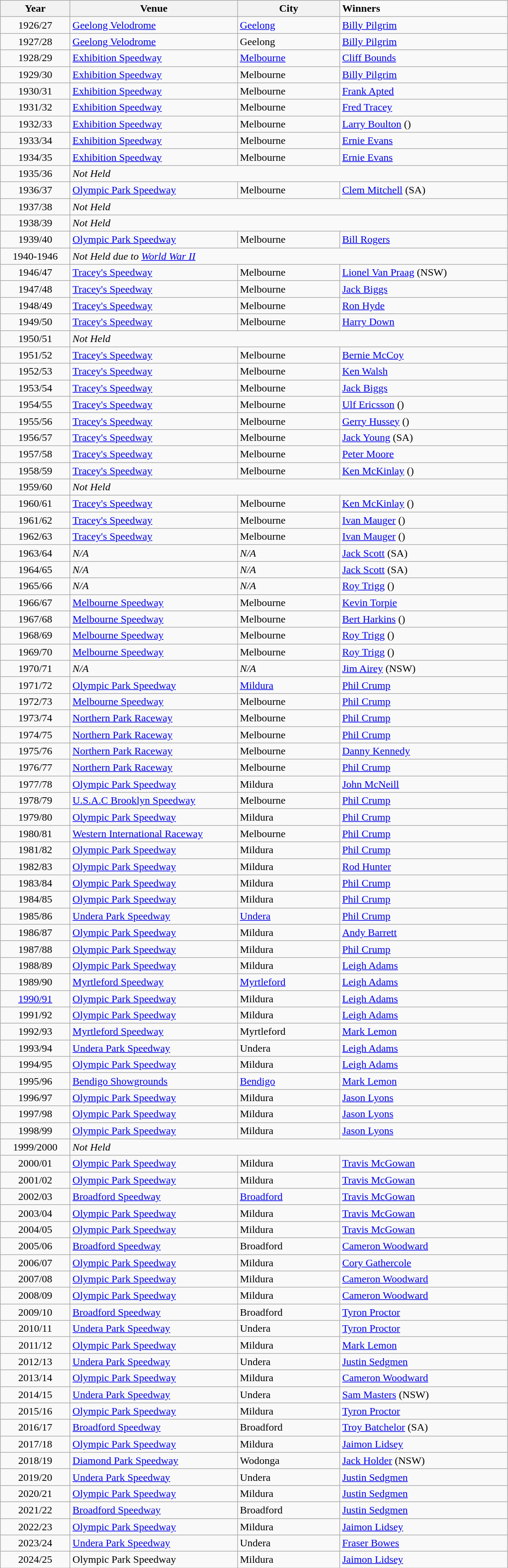<table class="wikitable">
<tr>
<th width=100>Year</th>
<th width=250>Venue</th>
<th width=150>City</th>
<td width=250 ><strong>Winners</strong></td>
</tr>
<tr>
<td align=center>1926/27</td>
<td><a href='#'>Geelong Velodrome</a></td>
<td><a href='#'>Geelong</a></td>
<td><a href='#'>Billy Pilgrim</a></td>
</tr>
<tr>
<td align=center>1927/28</td>
<td><a href='#'>Geelong Velodrome</a></td>
<td>Geelong</td>
<td><a href='#'>Billy Pilgrim</a></td>
</tr>
<tr>
<td align=center>1928/29</td>
<td><a href='#'>Exhibition Speedway</a></td>
<td><a href='#'>Melbourne</a></td>
<td><a href='#'>Cliff Bounds</a></td>
</tr>
<tr>
<td align=center>1929/30</td>
<td><a href='#'>Exhibition Speedway</a></td>
<td>Melbourne</td>
<td><a href='#'>Billy Pilgrim</a></td>
</tr>
<tr>
<td align=center>1930/31</td>
<td><a href='#'>Exhibition Speedway</a></td>
<td>Melbourne</td>
<td><a href='#'>Frank Apted</a></td>
</tr>
<tr>
<td align=center>1931/32</td>
<td><a href='#'>Exhibition Speedway</a></td>
<td>Melbourne</td>
<td><a href='#'>Fred Tracey</a></td>
</tr>
<tr>
<td align=center>1932/33</td>
<td><a href='#'>Exhibition Speedway</a></td>
<td>Melbourne</td>
<td><a href='#'>Larry Boulton</a> ()</td>
</tr>
<tr>
<td align=center>1933/34</td>
<td><a href='#'>Exhibition Speedway</a></td>
<td>Melbourne</td>
<td><a href='#'>Ernie Evans</a></td>
</tr>
<tr>
<td align=center>1934/35</td>
<td><a href='#'>Exhibition Speedway</a></td>
<td>Melbourne</td>
<td><a href='#'>Ernie Evans</a></td>
</tr>
<tr>
<td align=center>1935/36</td>
<td colspan=4><em>Not Held</em></td>
</tr>
<tr>
<td align=center>1936/37</td>
<td><a href='#'>Olympic Park Speedway</a></td>
<td>Melbourne</td>
<td><a href='#'>Clem Mitchell</a> (SA)</td>
</tr>
<tr>
<td align=center>1937/38</td>
<td colspan=4><em>Not Held</em></td>
</tr>
<tr>
<td align=center>1938/39</td>
<td colspan=4><em>Not Held</em></td>
</tr>
<tr>
<td align=center>1939/40</td>
<td><a href='#'>Olympic Park Speedway</a></td>
<td>Melbourne</td>
<td><a href='#'>Bill Rogers</a></td>
</tr>
<tr>
<td align=center>1940-1946</td>
<td colspan=4><em>Not Held due to <a href='#'>World War II</a></em></td>
</tr>
<tr>
<td align=center>1946/47</td>
<td><a href='#'>Tracey's Speedway</a></td>
<td>Melbourne</td>
<td><a href='#'>Lionel Van Praag</a> (NSW)</td>
</tr>
<tr>
<td align=center>1947/48</td>
<td><a href='#'>Tracey's Speedway</a></td>
<td>Melbourne</td>
<td><a href='#'>Jack Biggs</a></td>
</tr>
<tr>
<td align=center>1948/49</td>
<td><a href='#'>Tracey's Speedway</a></td>
<td>Melbourne</td>
<td><a href='#'>Ron Hyde</a></td>
</tr>
<tr>
<td align=center>1949/50</td>
<td><a href='#'>Tracey's Speedway</a></td>
<td>Melbourne</td>
<td><a href='#'>Harry Down</a></td>
</tr>
<tr>
<td align=center>1950/51</td>
<td colspan=4><em>Not Held</em></td>
</tr>
<tr>
<td align=center>1951/52</td>
<td><a href='#'>Tracey's Speedway</a></td>
<td>Melbourne</td>
<td><a href='#'>Bernie McCoy</a></td>
</tr>
<tr>
<td align=center>1952/53</td>
<td><a href='#'>Tracey's Speedway</a></td>
<td>Melbourne</td>
<td><a href='#'>Ken Walsh</a></td>
</tr>
<tr>
<td align=center>1953/54</td>
<td><a href='#'>Tracey's Speedway</a></td>
<td>Melbourne</td>
<td><a href='#'>Jack Biggs</a></td>
</tr>
<tr>
<td align=center>1954/55</td>
<td><a href='#'>Tracey's Speedway</a></td>
<td>Melbourne</td>
<td><a href='#'>Ulf Ericsson</a> ()</td>
</tr>
<tr>
<td align=center>1955/56</td>
<td><a href='#'>Tracey's Speedway</a></td>
<td>Melbourne</td>
<td><a href='#'>Gerry Hussey</a> ()</td>
</tr>
<tr>
<td align=center>1956/57</td>
<td><a href='#'>Tracey's Speedway</a></td>
<td>Melbourne</td>
<td><a href='#'>Jack Young</a> (SA)</td>
</tr>
<tr>
<td align=center>1957/58</td>
<td><a href='#'>Tracey's Speedway</a></td>
<td>Melbourne</td>
<td><a href='#'>Peter Moore</a></td>
</tr>
<tr>
<td align=center>1958/59</td>
<td><a href='#'>Tracey's Speedway</a></td>
<td>Melbourne</td>
<td><a href='#'>Ken McKinlay</a> ()</td>
</tr>
<tr>
<td align=center>1959/60</td>
<td colspan=4><em>Not Held</em></td>
</tr>
<tr>
<td align=center>1960/61</td>
<td><a href='#'>Tracey's Speedway</a></td>
<td>Melbourne</td>
<td><a href='#'>Ken McKinlay</a> ()</td>
</tr>
<tr>
<td align=center>1961/62</td>
<td><a href='#'>Tracey's Speedway</a></td>
<td>Melbourne</td>
<td><a href='#'>Ivan Mauger</a> ()</td>
</tr>
<tr>
<td align=center>1962/63</td>
<td><a href='#'>Tracey's Speedway</a></td>
<td>Melbourne</td>
<td><a href='#'>Ivan Mauger</a> ()</td>
</tr>
<tr>
<td align=center>1963/64</td>
<td><em>N/A</em></td>
<td><em>N/A</em></td>
<td><a href='#'>Jack Scott</a> (SA)</td>
</tr>
<tr>
<td align=center>1964/65</td>
<td><em>N/A</em></td>
<td><em>N/A</em></td>
<td><a href='#'>Jack Scott</a> (SA)</td>
</tr>
<tr>
<td align=center>1965/66</td>
<td><em>N/A</em></td>
<td><em>N/A</em></td>
<td><a href='#'>Roy Trigg</a> ()</td>
</tr>
<tr>
<td align=center>1966/67</td>
<td><a href='#'>Melbourne Speedway</a></td>
<td>Melbourne</td>
<td><a href='#'>Kevin Torpie</a></td>
</tr>
<tr>
<td align=center>1967/68</td>
<td><a href='#'>Melbourne Speedway</a></td>
<td>Melbourne</td>
<td><a href='#'>Bert Harkins</a> ()</td>
</tr>
<tr>
<td align=center>1968/69</td>
<td><a href='#'>Melbourne Speedway</a></td>
<td>Melbourne</td>
<td><a href='#'>Roy Trigg</a> ()</td>
</tr>
<tr>
<td align=center>1969/70</td>
<td><a href='#'>Melbourne Speedway</a></td>
<td>Melbourne</td>
<td><a href='#'>Roy Trigg</a> ()</td>
</tr>
<tr>
<td align=center>1970/71</td>
<td><em>N/A</em></td>
<td><em>N/A</em></td>
<td><a href='#'>Jim Airey</a> (NSW)</td>
</tr>
<tr>
<td align=center>1971/72</td>
<td><a href='#'>Olympic Park Speedway</a></td>
<td><a href='#'>Mildura</a></td>
<td><a href='#'>Phil Crump</a></td>
</tr>
<tr>
<td align=center>1972/73</td>
<td><a href='#'>Melbourne Speedway</a></td>
<td>Melbourne</td>
<td><a href='#'>Phil Crump</a></td>
</tr>
<tr>
<td align=center>1973/74</td>
<td><a href='#'>Northern Park Raceway</a></td>
<td>Melbourne</td>
<td><a href='#'>Phil Crump</a></td>
</tr>
<tr>
<td align=center>1974/75</td>
<td><a href='#'>Northern Park Raceway</a></td>
<td>Melbourne</td>
<td><a href='#'>Phil Crump</a></td>
</tr>
<tr>
<td align=center>1975/76</td>
<td><a href='#'>Northern Park Raceway</a></td>
<td>Melbourne</td>
<td><a href='#'>Danny Kennedy</a></td>
</tr>
<tr>
<td align=center>1976/77</td>
<td><a href='#'>Northern Park Raceway</a></td>
<td>Melbourne</td>
<td><a href='#'>Phil Crump</a></td>
</tr>
<tr>
<td align=center>1977/78</td>
<td><a href='#'>Olympic Park Speedway</a></td>
<td>Mildura</td>
<td><a href='#'>John McNeill</a></td>
</tr>
<tr>
<td align=center>1978/79</td>
<td><a href='#'>U.S.A.C Brooklyn Speedway</a></td>
<td>Melbourne</td>
<td><a href='#'>Phil Crump</a></td>
</tr>
<tr>
<td align=center>1979/80</td>
<td><a href='#'>Olympic Park Speedway</a></td>
<td>Mildura</td>
<td><a href='#'>Phil Crump</a></td>
</tr>
<tr>
<td align=center>1980/81</td>
<td><a href='#'>Western International Raceway</a></td>
<td>Melbourne</td>
<td><a href='#'>Phil Crump</a></td>
</tr>
<tr>
<td align=center>1981/82</td>
<td><a href='#'>Olympic Park Speedway</a></td>
<td>Mildura</td>
<td><a href='#'>Phil Crump</a></td>
</tr>
<tr>
<td align=center>1982/83</td>
<td><a href='#'>Olympic Park Speedway</a></td>
<td>Mildura</td>
<td><a href='#'>Rod Hunter</a></td>
</tr>
<tr>
<td align=center>1983/84</td>
<td><a href='#'>Olympic Park Speedway</a></td>
<td>Mildura</td>
<td><a href='#'>Phil Crump</a></td>
</tr>
<tr>
<td align=center>1984/85</td>
<td><a href='#'>Olympic Park Speedway</a></td>
<td>Mildura</td>
<td><a href='#'>Phil Crump</a></td>
</tr>
<tr>
<td align=center>1985/86</td>
<td><a href='#'>Undera Park Speedway</a></td>
<td><a href='#'>Undera</a></td>
<td><a href='#'>Phil Crump</a></td>
</tr>
<tr>
<td align=center>1986/87</td>
<td><a href='#'>Olympic Park Speedway</a></td>
<td>Mildura</td>
<td><a href='#'>Andy Barrett</a></td>
</tr>
<tr>
<td align=center>1987/88</td>
<td><a href='#'>Olympic Park Speedway</a></td>
<td>Mildura</td>
<td><a href='#'>Phil Crump</a></td>
</tr>
<tr>
<td align=center>1988/89</td>
<td><a href='#'>Olympic Park Speedway</a></td>
<td>Mildura</td>
<td><a href='#'>Leigh Adams</a></td>
</tr>
<tr>
<td align=center>1989/90</td>
<td><a href='#'>Myrtleford Speedway</a></td>
<td><a href='#'>Myrtleford</a></td>
<td><a href='#'>Leigh Adams</a></td>
</tr>
<tr>
<td align=center><a href='#'>1990/91</a></td>
<td><a href='#'>Olympic Park Speedway</a></td>
<td>Mildura</td>
<td><a href='#'>Leigh Adams</a></td>
</tr>
<tr>
<td align=center>1991/92</td>
<td><a href='#'>Olympic Park Speedway</a></td>
<td>Mildura</td>
<td><a href='#'>Leigh Adams</a></td>
</tr>
<tr>
<td align=center>1992/93</td>
<td><a href='#'>Myrtleford Speedway</a></td>
<td>Myrtleford</td>
<td><a href='#'>Mark Lemon</a></td>
</tr>
<tr>
<td align=center>1993/94</td>
<td><a href='#'>Undera Park Speedway</a></td>
<td>Undera</td>
<td><a href='#'>Leigh Adams</a></td>
</tr>
<tr>
<td align=center>1994/95</td>
<td><a href='#'>Olympic Park Speedway</a></td>
<td>Mildura</td>
<td><a href='#'>Leigh Adams</a></td>
</tr>
<tr>
<td align=center>1995/96</td>
<td><a href='#'>Bendigo Showgrounds</a></td>
<td><a href='#'>Bendigo</a></td>
<td><a href='#'>Mark Lemon</a></td>
</tr>
<tr>
<td align=center>1996/97</td>
<td><a href='#'>Olympic Park Speedway</a></td>
<td>Mildura</td>
<td><a href='#'>Jason Lyons</a></td>
</tr>
<tr>
<td align=center>1997/98</td>
<td><a href='#'>Olympic Park Speedway</a></td>
<td>Mildura</td>
<td><a href='#'>Jason Lyons</a></td>
</tr>
<tr>
<td align=center>1998/99</td>
<td><a href='#'>Olympic Park Speedway</a></td>
<td>Mildura</td>
<td><a href='#'>Jason Lyons</a></td>
</tr>
<tr>
<td align=center>1999/2000</td>
<td colspan=4><em>Not Held</em></td>
</tr>
<tr>
<td align=center>2000/01</td>
<td><a href='#'>Olympic Park Speedway</a></td>
<td>Mildura</td>
<td><a href='#'>Travis McGowan</a></td>
</tr>
<tr>
<td align=center>2001/02</td>
<td><a href='#'>Olympic Park Speedway</a></td>
<td>Mildura</td>
<td><a href='#'>Travis McGowan</a></td>
</tr>
<tr>
<td align=center>2002/03</td>
<td><a href='#'>Broadford Speedway</a></td>
<td><a href='#'>Broadford</a></td>
<td><a href='#'>Travis McGowan</a></td>
</tr>
<tr>
<td align=center>2003/04</td>
<td><a href='#'>Olympic Park Speedway</a></td>
<td>Mildura</td>
<td><a href='#'>Travis McGowan</a></td>
</tr>
<tr>
<td align=center>2004/05</td>
<td><a href='#'>Olympic Park Speedway</a></td>
<td>Mildura</td>
<td><a href='#'>Travis McGowan</a></td>
</tr>
<tr>
<td align=center>2005/06</td>
<td><a href='#'>Broadford Speedway</a></td>
<td>Broadford</td>
<td><a href='#'>Cameron Woodward</a></td>
</tr>
<tr>
<td align=center>2006/07</td>
<td><a href='#'>Olympic Park Speedway</a></td>
<td>Mildura</td>
<td><a href='#'>Cory Gathercole</a></td>
</tr>
<tr>
<td align=center>2007/08</td>
<td><a href='#'>Olympic Park Speedway</a></td>
<td>Mildura</td>
<td><a href='#'>Cameron Woodward</a></td>
</tr>
<tr>
<td align=center>2008/09</td>
<td><a href='#'>Olympic Park Speedway</a></td>
<td>Mildura</td>
<td><a href='#'>Cameron Woodward</a></td>
</tr>
<tr>
<td align=center>2009/10</td>
<td><a href='#'>Broadford Speedway</a></td>
<td>Broadford</td>
<td><a href='#'>Tyron Proctor</a></td>
</tr>
<tr>
<td align=center>2010/11</td>
<td><a href='#'>Undera Park Speedway</a></td>
<td>Undera</td>
<td><a href='#'>Tyron Proctor</a></td>
</tr>
<tr>
<td align=center>2011/12</td>
<td><a href='#'>Olympic Park Speedway</a></td>
<td>Mildura</td>
<td><a href='#'>Mark Lemon</a></td>
</tr>
<tr>
<td align=center>2012/13</td>
<td><a href='#'>Undera Park Speedway</a></td>
<td>Undera</td>
<td><a href='#'>Justin Sedgmen</a></td>
</tr>
<tr>
<td align=center>2013/14</td>
<td><a href='#'>Olympic Park Speedway</a></td>
<td>Mildura</td>
<td><a href='#'>Cameron Woodward</a></td>
</tr>
<tr>
<td align=center>2014/15</td>
<td><a href='#'>Undera Park Speedway</a></td>
<td>Undera</td>
<td><a href='#'>Sam Masters</a> (NSW)</td>
</tr>
<tr>
<td align=center>2015/16</td>
<td><a href='#'>Olympic Park Speedway</a></td>
<td>Mildura</td>
<td><a href='#'>Tyron Proctor</a></td>
</tr>
<tr>
<td align=center>2016/17</td>
<td><a href='#'>Broadford Speedway</a></td>
<td>Broadford</td>
<td><a href='#'>Troy Batchelor</a> (SA)</td>
</tr>
<tr>
<td align=center>2017/18</td>
<td><a href='#'>Olympic Park Speedway</a></td>
<td>Mildura</td>
<td><a href='#'>Jaimon Lidsey</a></td>
</tr>
<tr>
<td align=center>2018/19</td>
<td><a href='#'>Diamond Park Speedway</a></td>
<td>Wodonga</td>
<td><a href='#'>Jack Holder</a> (NSW)</td>
</tr>
<tr>
<td align=center>2019/20</td>
<td><a href='#'>Undera Park Speedway</a></td>
<td>Undera</td>
<td><a href='#'>Justin Sedgmen</a></td>
</tr>
<tr>
<td align=center>2020/21</td>
<td><a href='#'>Olympic Park Speedway</a></td>
<td>Mildura</td>
<td><a href='#'>Justin Sedgmen</a></td>
</tr>
<tr>
<td align=center>2021/22</td>
<td><a href='#'>Broadford Speedway</a></td>
<td>Broadford</td>
<td><a href='#'>Justin Sedgmen</a></td>
</tr>
<tr>
<td align=center>2022/23</td>
<td><a href='#'>Olympic Park Speedway</a></td>
<td>Mildura</td>
<td><a href='#'>Jaimon Lidsey</a></td>
</tr>
<tr>
<td align=center>2023/24</td>
<td><a href='#'>Undera Park Speedway</a></td>
<td>Undera</td>
<td><a href='#'>Fraser Bowes</a></td>
</tr>
<tr>
<td align=center>2024/25</td>
<td>Olympic Park Speedway</td>
<td>Mildura</td>
<td><a href='#'>Jaimon Lidsey</a></td>
</tr>
</table>
